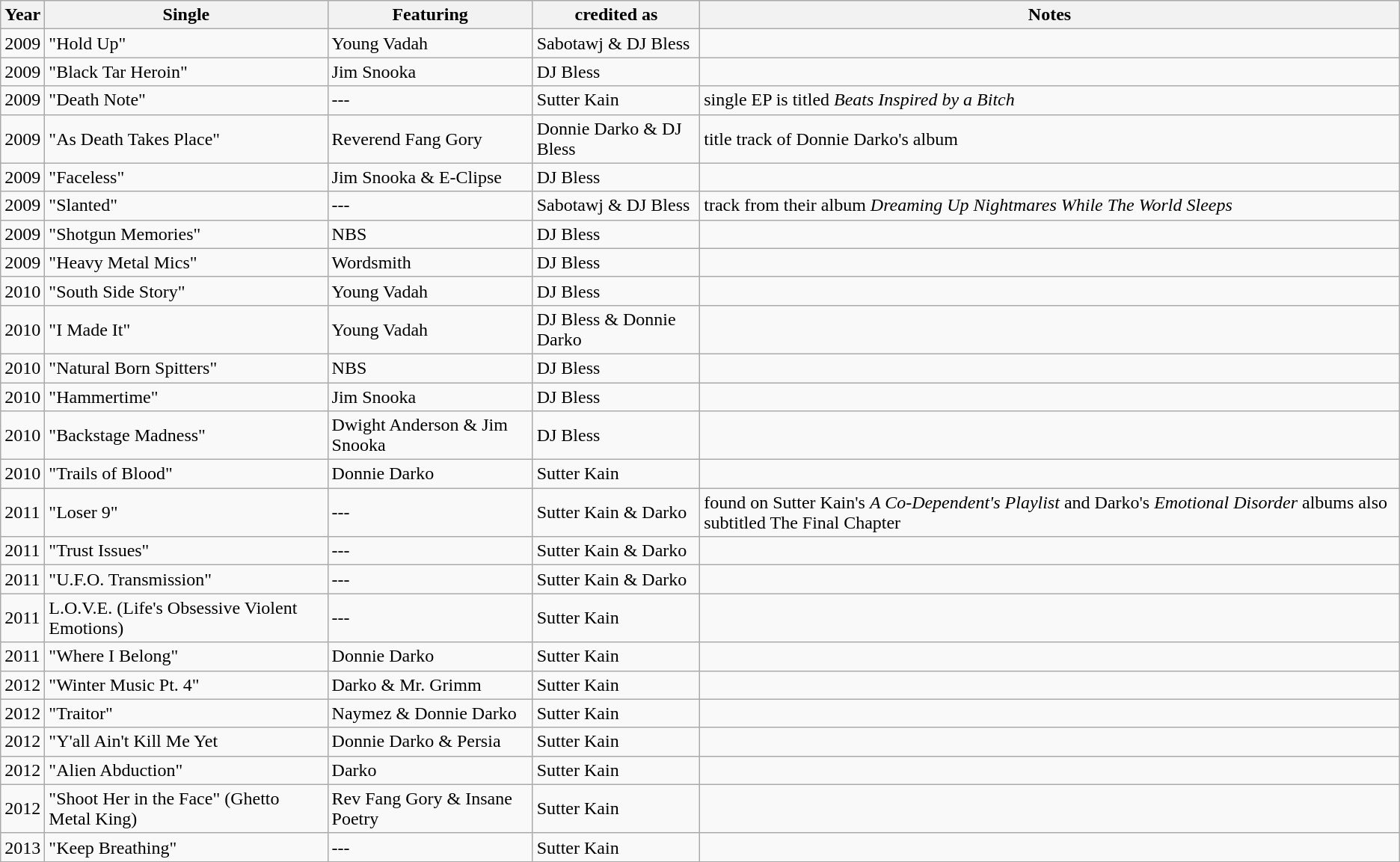<table class="wikitable sortable">
<tr>
<th>Year</th>
<th>Single</th>
<th>Featuring</th>
<th>credited as</th>
<th>Notes</th>
</tr>
<tr>
<td>2009</td>
<td>"Hold Up"</td>
<td>Young Vadah</td>
<td>Sabotawj & DJ Bless</td>
<td></td>
</tr>
<tr>
<td>2009</td>
<td>"Black Tar Heroin"</td>
<td>Jim Snooka</td>
<td>DJ Bless</td>
<td></td>
</tr>
<tr>
<td>2009</td>
<td>"Death Note"</td>
<td>---</td>
<td>Sutter Kain</td>
<td>single EP is titled <em>Beats Inspired by a Bitch</em></td>
</tr>
<tr>
<td>2009</td>
<td>"As Death Takes Place"</td>
<td>Reverend Fang Gory</td>
<td>Donnie Darko & DJ Bless</td>
<td>title track of Donnie Darko's album</td>
</tr>
<tr>
<td>2009</td>
<td>"Faceless"</td>
<td>Jim Snooka & E-Clipse</td>
<td>DJ Bless</td>
<td></td>
</tr>
<tr>
<td>2009</td>
<td>"Slanted"</td>
<td>---</td>
<td>Sabotawj & DJ Bless</td>
<td>track from their album <em>Dreaming Up Nightmares While The World Sleeps</em></td>
</tr>
<tr>
<td>2009</td>
<td>"Shotgun Memories"</td>
<td>NBS</td>
<td>DJ Bless</td>
<td></td>
</tr>
<tr>
<td>2009</td>
<td>"Heavy Metal Mics"</td>
<td>Wordsmith</td>
<td>DJ Bless</td>
<td></td>
</tr>
<tr>
<td>2010</td>
<td>"South Side Story"</td>
<td>Young Vadah</td>
<td>DJ Bless</td>
<td></td>
</tr>
<tr>
<td>2010</td>
<td>"I Made It"</td>
<td>Young Vadah</td>
<td>DJ Bless & Donnie Darko</td>
<td></td>
</tr>
<tr>
<td>2010</td>
<td>"Natural Born Spitters"</td>
<td>NBS</td>
<td>DJ Bless</td>
<td></td>
</tr>
<tr>
<td>2010</td>
<td>"Hammertime"</td>
<td>Jim Snooka</td>
<td>DJ Bless</td>
<td></td>
</tr>
<tr>
<td>2010</td>
<td>"Backstage Madness"</td>
<td>Dwight Anderson & Jim Snooka</td>
<td>DJ Bless</td>
<td></td>
</tr>
<tr>
<td>2010</td>
<td>"Trails of Blood"</td>
<td>Donnie Darko</td>
<td>Sutter Kain</td>
<td></td>
</tr>
<tr>
<td>2011</td>
<td>"Loser 9"</td>
<td>---</td>
<td>Sutter Kain & Darko</td>
<td>found on Sutter Kain's <em>A Co-Dependent's Playlist</em> and Darko's <em>Emotional Disorder</em> albums also subtitled The Final Chapter</td>
</tr>
<tr>
<td>2011</td>
<td>"Trust Issues"</td>
<td>---</td>
<td>Sutter Kain & Darko</td>
<td></td>
</tr>
<tr>
<td>2011</td>
<td>"U.F.O. Transmission"</td>
<td>---</td>
<td>Sutter Kain & Darko</td>
<td></td>
</tr>
<tr>
<td>2011</td>
<td>L.O.V.E. (Life's Obsessive Violent Emotions)</td>
<td>---</td>
<td>Sutter Kain</td>
<td></td>
</tr>
<tr>
<td>2011</td>
<td>"Where I Belong"</td>
<td>Donnie Darko</td>
<td>Sutter Kain</td>
<td></td>
</tr>
<tr>
<td>2012</td>
<td>"Winter Music Pt. 4"</td>
<td>Darko & Mr. Grimm</td>
<td>Sutter Kain</td>
<td></td>
</tr>
<tr>
<td>2012</td>
<td>"Traitor"</td>
<td>Naymez & Donnie Darko</td>
<td>Sutter Kain</td>
<td></td>
</tr>
<tr>
<td>2012</td>
<td>"Y'all Ain't Kill Me Yet</td>
<td>Donnie Darko & Persia</td>
<td>Sutter Kain</td>
<td></td>
</tr>
<tr>
<td>2012</td>
<td>"Alien Abduction"</td>
<td>Darko</td>
<td>Sutter Kain</td>
<td></td>
</tr>
<tr>
<td>2012</td>
<td>"Shoot Her in the Face" (Ghetto Metal King)</td>
<td>Rev Fang Gory & Insane Poetry</td>
<td>Sutter Kain</td>
<td></td>
</tr>
<tr>
<td>2013</td>
<td>"Keep Breathing"</td>
<td>---</td>
<td>Sutter Kain</td>
<td></td>
</tr>
<tr>
</tr>
</table>
